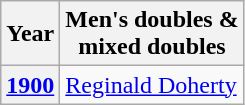<table class="wikitable" style="display:inline-table">
<tr>
<th scope="col">Year</th>
<th scope="col">Men's doubles &<br>mixed doubles</th>
</tr>
<tr>
<th scope="row"><a href='#'>1900</a></th>
<td> <a href='#'>Reginald Doherty</a></td>
</tr>
</table>
